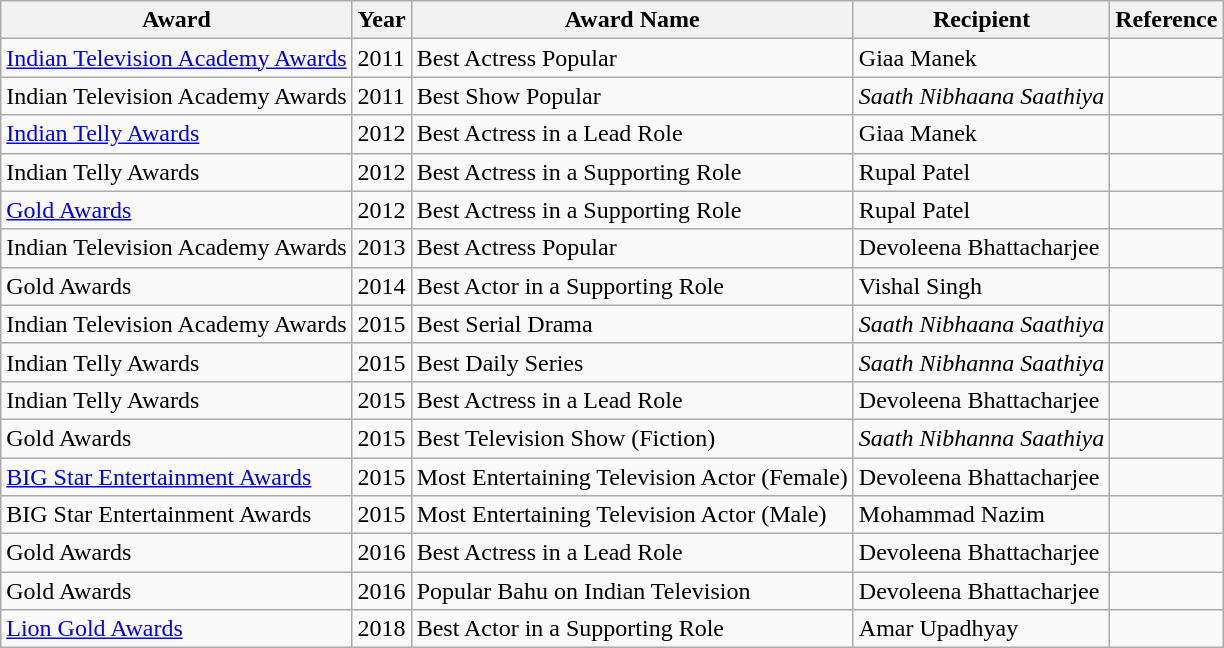<table class="wikitable">
<tr>
<th>Award</th>
<th>Year</th>
<th>Award Name</th>
<th>Recipient</th>
<th>Reference</th>
</tr>
<tr>
<td><a href='#'>Indian Television Academy Awards</a></td>
<td>2011</td>
<td>Best Actress Popular</td>
<td>Giaa Manek</td>
<td></td>
</tr>
<tr>
<td>Indian Television Academy Awards</td>
<td>2011</td>
<td>Best Show Popular</td>
<td><em>Saath Nibhaana Saathiya</em></td>
<td></td>
</tr>
<tr>
<td><a href='#'>Indian Telly Awards</a></td>
<td>2012</td>
<td>Best Actress in a Lead Role</td>
<td>Giaa Manek</td>
<td></td>
</tr>
<tr>
<td>Indian Telly Awards</td>
<td>2012</td>
<td>Best Actress in a Supporting Role</td>
<td>Rupal Patel</td>
<td></td>
</tr>
<tr>
<td><a href='#'>Gold Awards</a></td>
<td>2012</td>
<td>Best Actress in a Supporting Role</td>
<td>Rupal Patel</td>
<td></td>
</tr>
<tr>
<td>Indian Television Academy Awards</td>
<td>2013</td>
<td>Best Actress Popular</td>
<td>Devoleena Bhattacharjee</td>
<td></td>
</tr>
<tr>
<td>Gold Awards</td>
<td>2014</td>
<td>Best Actor in a Supporting Role</td>
<td>Vishal Singh</td>
<td></td>
</tr>
<tr>
<td>Indian Television Academy Awards</td>
<td>2015</td>
<td>Best Serial Drama</td>
<td><em>Saath Nibhaana Saathiya</em></td>
<td></td>
</tr>
<tr>
<td>Indian Telly Awards</td>
<td>2015</td>
<td>Best Daily Series</td>
<td><em>Saath Nibhanna Saathiya</em></td>
<td></td>
</tr>
<tr>
<td>Indian Telly Awards</td>
<td>2015</td>
<td>Best Actress in a Lead Role</td>
<td>Devoleena Bhattacharjee</td>
<td></td>
</tr>
<tr>
<td>Gold Awards</td>
<td>2015</td>
<td>Best Television Show (Fiction)</td>
<td><em>Saath Nibhanna Saathiya</em></td>
<td></td>
</tr>
<tr>
<td><a href='#'>BIG Star Entertainment Awards</a></td>
<td>2015</td>
<td>Most Entertaining Television Actor (Female)</td>
<td>Devoleena Bhattacharjee</td>
<td></td>
</tr>
<tr>
<td>BIG Star Entertainment Awards</td>
<td>2015</td>
<td>Most Entertaining Television Actor (Male)</td>
<td>Mohammad Nazim</td>
<td></td>
</tr>
<tr>
<td>Gold Awards</td>
<td>2016</td>
<td>Best Actress in a Lead Role</td>
<td>Devoleena Bhattacharjee</td>
<td></td>
</tr>
<tr>
<td>Gold Awards</td>
<td>2016</td>
<td>Popular Bahu on Indian Television</td>
<td>Devoleena Bhattacharjee</td>
<td></td>
</tr>
<tr>
<td><a href='#'>Lion Gold Awards</a></td>
<td>2018</td>
<td>Best Actor in a Supporting Role</td>
<td>Amar Upadhyay</td>
<td></td>
</tr>
</table>
